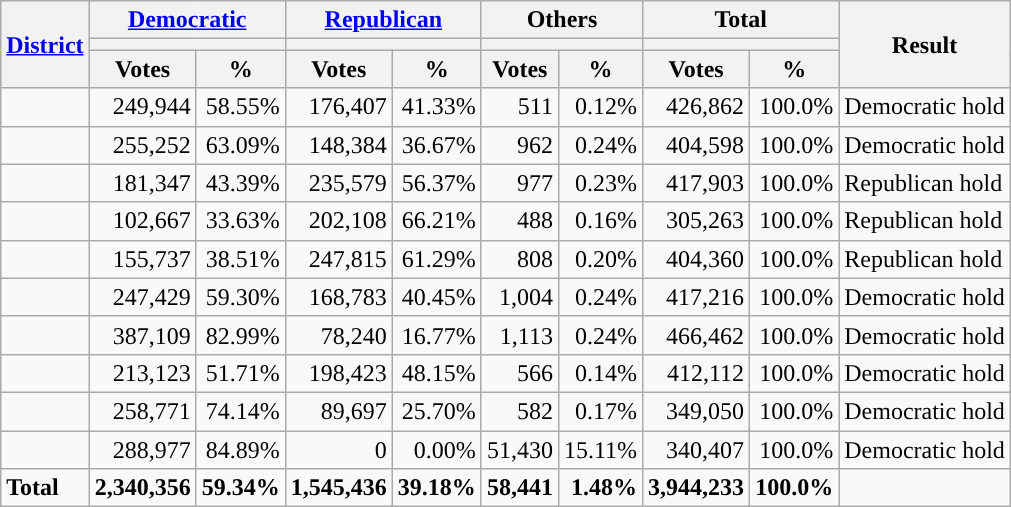<table class="wikitable plainrowheaders sortable" style="font-size:100%; text-align:right;">
<tr>
<th scope=col rowspan=3><a href='#'>District</a></th>
<th scope=col colspan=2><a href='#'>Democratic</a></th>
<th scope=col colspan=2><a href='#'>Republican</a></th>
<th scope=col colspan=2>Others</th>
<th scope=col colspan=2>Total</th>
<th scope=col rowspan=3>Result</th>
</tr>
<tr>
<th scope=col colspan=2 style="background:"></th>
<th scope=col colspan=2 style="background:"></th>
<th scope=col colspan=2></th>
<th scope=col colspan=2></th>
</tr>
<tr>
<th scope=col data-sort-type="number">Votes</th>
<th scope=col data-sort-type="number">%</th>
<th scope=col data-sort-type="number">Votes</th>
<th scope=col data-sort-type="number">%</th>
<th scope=col data-sort-type="number">Votes</th>
<th scope=col data-sort-type="number">%</th>
<th scope=col data-sort-type="number">Votes</th>
<th scope=col data-sort-type="number">%</th>
</tr>
<tr>
<td align=left></td>
<td>249,944</td>
<td>58.55%</td>
<td>176,407</td>
<td>41.33%</td>
<td>511</td>
<td>0.12%</td>
<td>426,862</td>
<td>100.0%</td>
<td align=left>Democratic hold</td>
</tr>
<tr>
<td align=left></td>
<td>255,252</td>
<td>63.09%</td>
<td>148,384</td>
<td>36.67%</td>
<td>962</td>
<td>0.24%</td>
<td>404,598</td>
<td>100.0%</td>
<td align=left>Democratic hold</td>
</tr>
<tr>
<td align=left></td>
<td>181,347</td>
<td>43.39%</td>
<td>235,579</td>
<td>56.37%</td>
<td>977</td>
<td>0.23%</td>
<td>417,903</td>
<td>100.0%</td>
<td align=left>Republican hold</td>
</tr>
<tr>
<td align=left></td>
<td>102,667</td>
<td>33.63%</td>
<td>202,108</td>
<td>66.21%</td>
<td>488</td>
<td>0.16%</td>
<td>305,263</td>
<td>100.0%</td>
<td align=left>Republican hold</td>
</tr>
<tr>
<td align=left></td>
<td>155,737</td>
<td>38.51%</td>
<td>247,815</td>
<td>61.29%</td>
<td>808</td>
<td>0.20%</td>
<td>404,360</td>
<td>100.0%</td>
<td align=left>Republican hold</td>
</tr>
<tr>
<td align=left></td>
<td>247,429</td>
<td>59.30%</td>
<td>168,783</td>
<td>40.45%</td>
<td>1,004</td>
<td>0.24%</td>
<td>417,216</td>
<td>100.0%</td>
<td align=left>Democratic hold</td>
</tr>
<tr>
<td align=left></td>
<td>387,109</td>
<td>82.99%</td>
<td>78,240</td>
<td>16.77%</td>
<td>1,113</td>
<td>0.24%</td>
<td>466,462</td>
<td>100.0%</td>
<td align=left>Democratic hold</td>
</tr>
<tr>
<td align=left></td>
<td>213,123</td>
<td>51.71%</td>
<td>198,423</td>
<td>48.15%</td>
<td>566</td>
<td>0.14%</td>
<td>412,112</td>
<td>100.0%</td>
<td align=left>Democratic hold</td>
</tr>
<tr>
<td align=left></td>
<td>258,771</td>
<td>74.14%</td>
<td>89,697</td>
<td>25.70%</td>
<td>582</td>
<td>0.17%</td>
<td>349,050</td>
<td>100.0%</td>
<td align=left>Democratic hold</td>
</tr>
<tr>
<td align=left></td>
<td>288,977</td>
<td>84.89%</td>
<td>0</td>
<td>0.00%</td>
<td>51,430</td>
<td>15.11%</td>
<td>340,407</td>
<td>100.0%</td>
<td align=left>Democratic hold</td>
</tr>
<tr class="sortbottom" style="font-weight:bold">
<td align=left>Total</td>
<td>2,340,356</td>
<td>59.34%</td>
<td>1,545,436</td>
<td>39.18%</td>
<td>58,441</td>
<td>1.48%</td>
<td>3,944,233</td>
<td>100.0%</td>
<td></td>
</tr>
</table>
